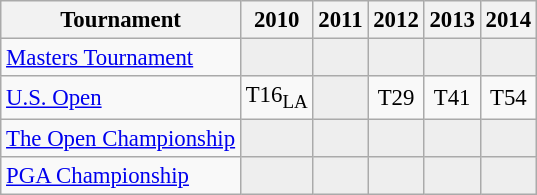<table class="wikitable" style="font-size:95%;text-align:center;">
<tr>
<th>Tournament</th>
<th>2010</th>
<th>2011</th>
<th>2012</th>
<th>2013</th>
<th>2014</th>
</tr>
<tr>
<td align=left><a href='#'>Masters Tournament</a></td>
<td style="background:#eeeeee;"></td>
<td style="background:#eeeeee;"></td>
<td style="background:#eeeeee;"></td>
<td style="background:#eeeeee;"></td>
<td style="background:#eeeeee;"></td>
</tr>
<tr>
<td align=left><a href='#'>U.S. Open</a></td>
<td>T16<sub>LA</sub></td>
<td style="background:#eeeeee;"></td>
<td>T29</td>
<td>T41</td>
<td>T54</td>
</tr>
<tr>
<td align=left><a href='#'>The Open Championship</a></td>
<td style="background:#eeeeee;"></td>
<td style="background:#eeeeee;"></td>
<td style="background:#eeeeee;"></td>
<td style="background:#eeeeee;"></td>
<td style="background:#eeeeee;"></td>
</tr>
<tr>
<td align=left><a href='#'>PGA Championship</a></td>
<td style="background:#eeeeee;"></td>
<td style="background:#eeeeee;"></td>
<td style="background:#eeeeee;"></td>
<td style="background:#eeeeee;"></td>
<td style="background:#eeeeee;"></td>
</tr>
</table>
